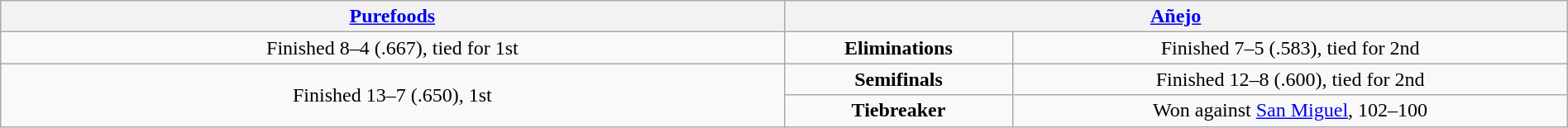<table class="wikitable" style="width:100%;">
<tr align=center>
<th colspan="2" style="width:45%;"><a href='#'>Purefoods</a></th>
<th colspan="2" style="width:45%;"><a href='#'>Añejo</a></th>
</tr>
<tr align=center>
<td>Finished 8–4 (.667), tied for 1st</td>
<td colspan=2><strong>Eliminations</strong></td>
<td>Finished 7–5 (.583), tied for 2nd</td>
</tr>
<tr align=center>
<td rowspan=2>Finished 13–7 (.650), 1st</td>
<td colspan=2><strong>Semifinals</strong></td>
<td>Finished 12–8 (.600), tied for 2nd</td>
</tr>
<tr align=center>
<td colspan=2><strong>Tiebreaker</strong></td>
<td>Won against <a href='#'>San Miguel</a>, 102–100</td>
</tr>
</table>
